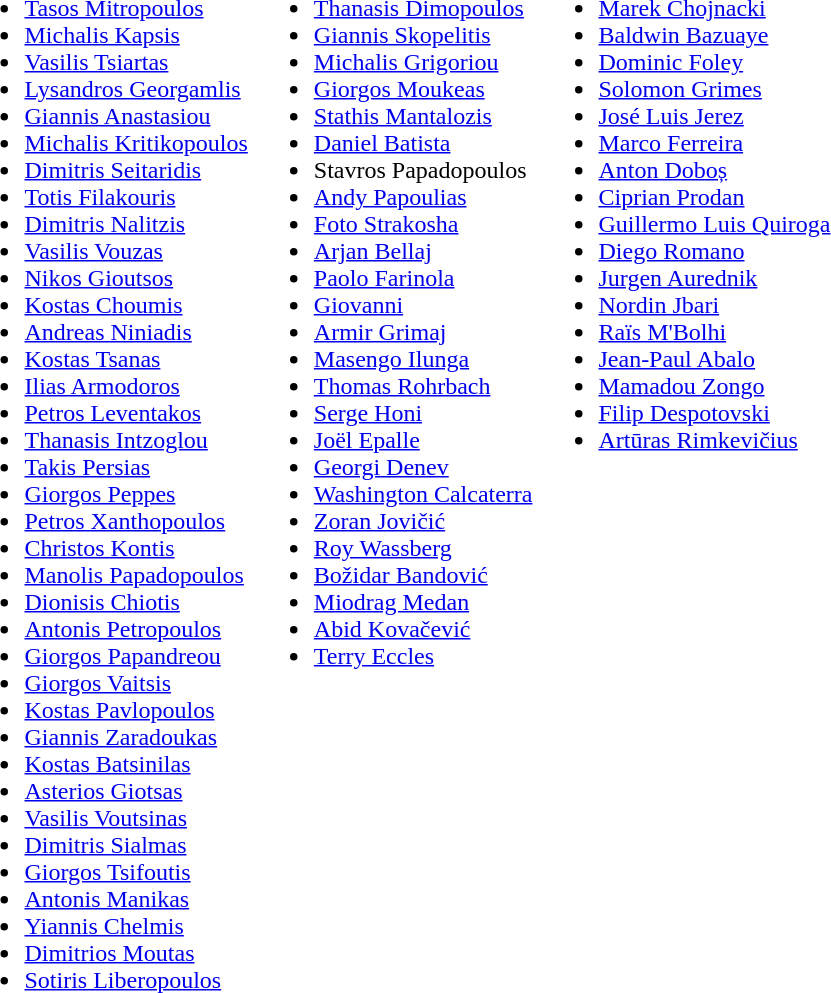<table>
<tr style="vertical-align: top;">
<td><br><ul><li> <a href='#'>Tasos Mitropoulos</a></li><li> <a href='#'>Michalis Kapsis</a></li><li> <a href='#'>Vasilis Tsiartas</a></li><li> <a href='#'>Lysandros Georgamlis</a></li><li> <a href='#'>Giannis Anastasiou</a></li><li> <a href='#'>Michalis Kritikopoulos</a></li><li> <a href='#'>Dimitris Seitaridis</a></li><li> <a href='#'>Totis Filakouris</a></li><li> <a href='#'>Dimitris Nalitzis</a></li><li> <a href='#'>Vasilis Vouzas</a></li><li> <a href='#'>Nikos Gioutsos</a></li><li> <a href='#'>Kostas Choumis</a></li><li> <a href='#'>Andreas Niniadis</a></li><li> <a href='#'>Kostas Tsanas</a></li><li> <a href='#'>Ilias Armodoros</a></li><li> <a href='#'>Petros Leventakos</a></li><li> <a href='#'>Thanasis Intzoglou</a></li><li> <a href='#'>Takis Persias</a></li><li> <a href='#'>Giorgos Peppes</a></li><li> <a href='#'>Petros Xanthopoulos</a></li><li> <a href='#'>Christos Kontis</a></li><li> <a href='#'>Manolis Papadopoulos</a></li><li> <a href='#'>Dionisis Chiotis</a></li><li> <a href='#'>Antonis Petropoulos</a></li><li> <a href='#'>Giorgos Papandreou</a></li><li> <a href='#'>Giorgos Vaitsis</a></li><li> <a href='#'>Kostas Pavlopoulos</a></li><li> <a href='#'>Giannis Zaradoukas</a></li><li> <a href='#'>Kostas Batsinilas</a></li><li> <a href='#'>Asterios Giotsas</a></li><li> <a href='#'>Vasilis Voutsinas</a></li><li> <a href='#'>Dimitris Sialmas</a></li><li> <a href='#'>Giorgos Tsifoutis</a></li><li> <a href='#'>Antonis Manikas</a></li><li> <a href='#'>Yiannis Chelmis</a></li><li> <a href='#'>Dimitrios Moutas</a></li><li> <a href='#'>Sotiris Liberopoulos</a></li></ul></td>
<td><br><ul><li> <a href='#'>Thanasis Dimopoulos</a></li><li> <a href='#'>Giannis Skopelitis</a></li><li> <a href='#'>Michalis Grigoriou</a></li><li> <a href='#'>Giorgos Moukeas</a></li><li> <a href='#'>Stathis Mantalozis</a></li><li> <a href='#'>Daniel Batista</a></li><li> Stavros Papadopoulos</li><li> <a href='#'>Andy Papoulias</a></li><li> <a href='#'>Foto Strakosha</a></li><li> <a href='#'>Arjan Bellaj</a></li><li> <a href='#'>Paolo Farinola</a></li><li> <a href='#'>Giovanni</a></li><li> <a href='#'>Armir Grimaj</a></li><li> <a href='#'>Masengo Ilunga</a></li><li> <a href='#'>Thomas Rohrbach</a></li><li> <a href='#'>Serge Honi</a></li><li> <a href='#'>Joël Epalle</a></li><li> <a href='#'>Georgi Denev</a></li><li> <a href='#'>Washington Calcaterra</a></li><li> <a href='#'>Zoran Jovičić</a></li><li> <a href='#'>Roy Wassberg</a></li><li> <a href='#'>Božidar Bandović</a></li><li> <a href='#'>Miodrag Medan</a></li><li> <a href='#'>Abid Kovačević</a></li><li> <a href='#'>Terry Eccles</a></li></ul></td>
<td><br><ul><li> <a href='#'>Marek Chojnacki</a></li><li> <a href='#'>Baldwin Bazuaye</a></li><li> <a href='#'>Dominic Foley</a></li><li> <a href='#'>Solomon Grimes</a></li><li> <a href='#'>José Luis Jerez</a></li><li> <a href='#'>Marco Ferreira</a></li><li> <a href='#'>Anton Doboș</a></li><li> <a href='#'>Ciprian Prodan</a></li><li> <a href='#'>Guillermo Luis Quiroga</a></li><li> <a href='#'>Diego Romano</a></li><li> <a href='#'>Jurgen Aurednik</a></li><li> <a href='#'>Nordin Jbari</a></li><li> <a href='#'>Raïs M'Bolhi</a></li><li> <a href='#'>Jean-Paul Abalo</a></li><li> <a href='#'>Mamadou Zongo</a></li><li> <a href='#'>Filip Despotovski</a></li><li> <a href='#'>Artūras Rimkevičius</a></li></ul></td>
<td></td>
</tr>
</table>
